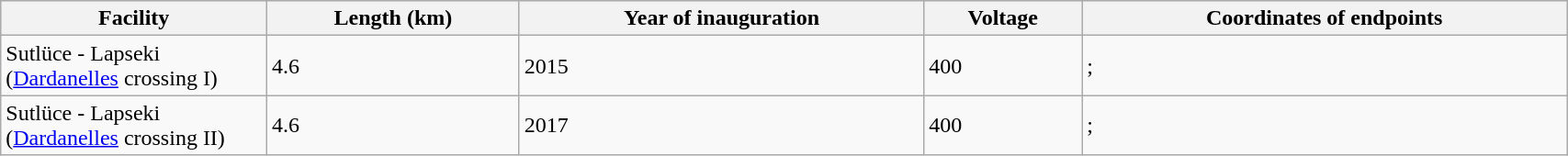<table class="wikitable sortable" width="90%">
<tr bgcolor="#dfdfdf">
<th width="17%">Facility</th>
<th>Length (km)</th>
<th>Year of inauguration</th>
<th>Voltage</th>
<th>Coordinates of endpoints</th>
</tr>
<tr>
<td>Sutlüce - Lapseki (<a href='#'>Dardanelles</a> crossing I)</td>
<td>4.6</td>
<td>2015</td>
<td>400</td>
<td> ; </td>
</tr>
<tr>
<td>Sutlüce - Lapseki (<a href='#'>Dardanelles</a> crossing II)</td>
<td>4.6</td>
<td>2017</td>
<td>400</td>
<td> ; </td>
</tr>
</table>
